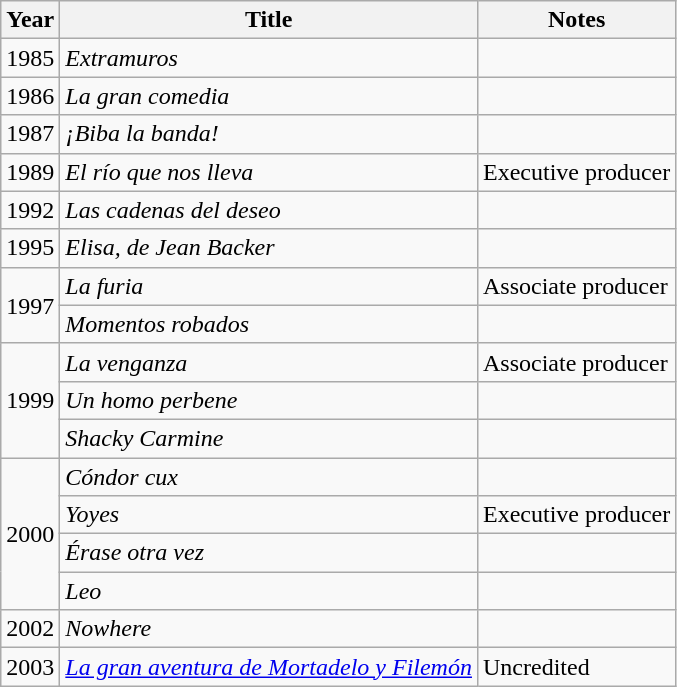<table class = "wikitable sortable">
<tr>
<th>Year</th>
<th>Title</th>
<th>Notes</th>
</tr>
<tr>
<td>1985</td>
<td><em>Extramuros</em></td>
<td></td>
</tr>
<tr>
<td>1986</td>
<td><em>La gran comedia</em></td>
<td></td>
</tr>
<tr>
<td>1987</td>
<td><em>¡Biba la banda!</em></td>
<td></td>
</tr>
<tr>
<td>1989</td>
<td><em>El río que nos lleva</em></td>
<td>Executive producer</td>
</tr>
<tr>
<td>1992</td>
<td><em>Las cadenas del deseo</em></td>
<td></td>
</tr>
<tr>
<td>1995</td>
<td><em>Elisa, de Jean Backer</em></td>
<td></td>
</tr>
<tr>
<td rowspan=2>1997</td>
<td><em>La furia</em></td>
<td>Associate producer</td>
</tr>
<tr>
<td><em>Momentos robados</em></td>
<td></td>
</tr>
<tr>
<td rowspan=3>1999</td>
<td><em>La venganza</em></td>
<td>Associate producer</td>
</tr>
<tr>
<td><em>Un homo perbene</em></td>
<td></td>
</tr>
<tr>
<td><em>Shacky Carmine</em></td>
<td></td>
</tr>
<tr>
<td rowspan=4>2000</td>
<td><em>Cóndor cux</em></td>
<td></td>
</tr>
<tr>
<td><em>Yoyes</em></td>
<td>Executive producer</td>
</tr>
<tr>
<td><em>Érase otra vez</em></td>
<td></td>
</tr>
<tr>
<td><em>Leo</em></td>
<td></td>
</tr>
<tr>
<td>2002</td>
<td><em>Nowhere</em></td>
<td></td>
</tr>
<tr>
<td>2003</td>
<td><em><a href='#'>La gran aventura de Mortadelo y Filemón</a></em></td>
<td>Uncredited</td>
</tr>
</table>
